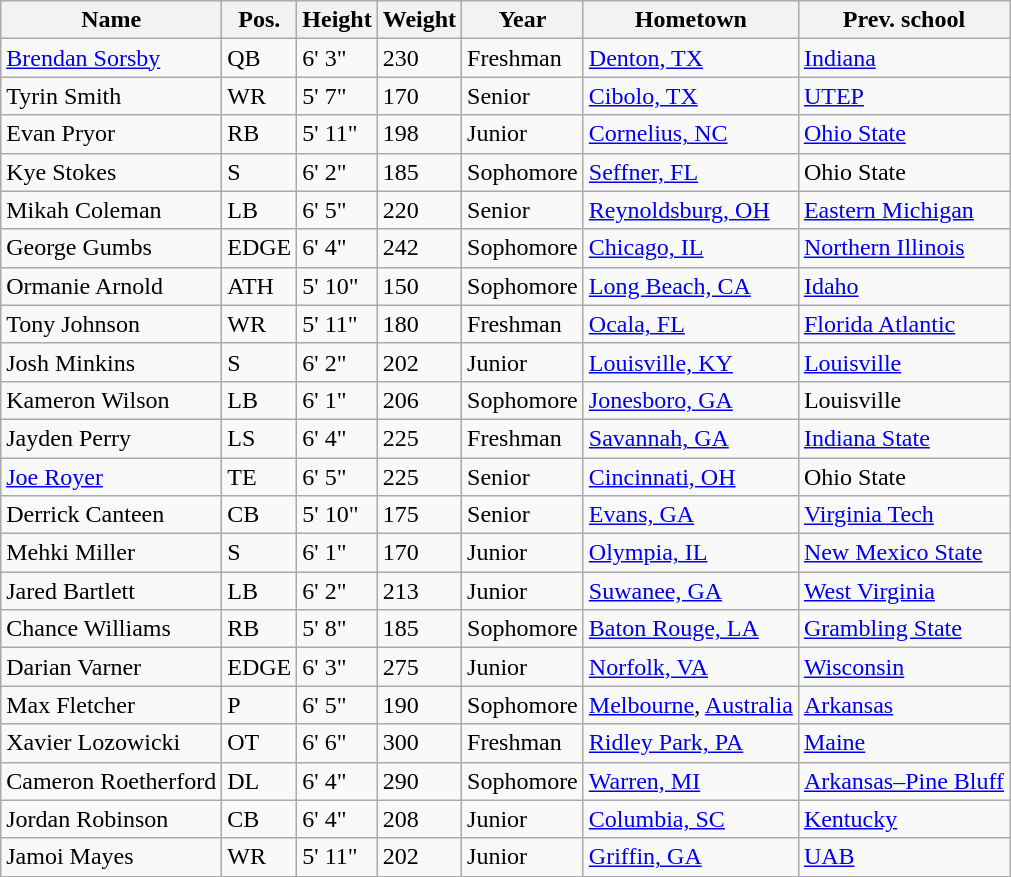<table class="wikitable sortable mw-collapsible mw-collapsed">
<tr>
<th>Name</th>
<th>Pos.</th>
<th>Height</th>
<th>Weight</th>
<th>Year</th>
<th>Hometown</th>
<th class="unsortable">Prev. school</th>
</tr>
<tr>
<td><a href='#'>Brendan Sorsby</a></td>
<td>QB</td>
<td>6' 3"</td>
<td>230</td>
<td> Freshman</td>
<td><a href='#'>Denton, TX</a></td>
<td><a href='#'>Indiana</a></td>
</tr>
<tr>
<td>Tyrin Smith</td>
<td>WR</td>
<td>5' 7"</td>
<td>170</td>
<td>Senior</td>
<td><a href='#'>Cibolo, TX</a></td>
<td><a href='#'>UTEP</a></td>
</tr>
<tr>
<td>Evan Pryor</td>
<td>RB</td>
<td>5' 11"</td>
<td>198</td>
<td>Junior</td>
<td><a href='#'>Cornelius, NC</a></td>
<td><a href='#'>Ohio State</a></td>
</tr>
<tr>
<td>Kye Stokes</td>
<td>S</td>
<td>6' 2"</td>
<td>185</td>
<td>Sophomore</td>
<td><a href='#'>Seffner, FL</a></td>
<td>Ohio State</td>
</tr>
<tr>
<td>Mikah Coleman</td>
<td>LB</td>
<td>6' 5"</td>
<td>220</td>
<td>Senior</td>
<td><a href='#'>Reynoldsburg, OH</a></td>
<td><a href='#'>Eastern Michigan</a></td>
</tr>
<tr>
<td>George Gumbs</td>
<td>EDGE</td>
<td>6' 4"</td>
<td>242</td>
<td> Sophomore</td>
<td><a href='#'>Chicago, IL</a></td>
<td><a href='#'>Northern Illinois</a></td>
</tr>
<tr>
<td>Ormanie Arnold</td>
<td>ATH</td>
<td>5' 10"</td>
<td>150</td>
<td>Sophomore</td>
<td><a href='#'>Long Beach, CA</a></td>
<td><a href='#'>Idaho</a></td>
</tr>
<tr>
<td>Tony Johnson</td>
<td>WR</td>
<td>5' 11"</td>
<td>180</td>
<td>Freshman</td>
<td><a href='#'>Ocala, FL</a></td>
<td><a href='#'>Florida Atlantic</a></td>
</tr>
<tr>
<td>Josh Minkins</td>
<td>S</td>
<td>6' 2"</td>
<td>202</td>
<td> Junior</td>
<td><a href='#'>Louisville, KY</a></td>
<td><a href='#'>Louisville</a></td>
</tr>
<tr>
<td>Kameron Wilson</td>
<td>LB</td>
<td>6' 1"</td>
<td>206</td>
<td> Sophomore</td>
<td><a href='#'>Jonesboro, GA</a></td>
<td>Louisville</td>
</tr>
<tr>
<td>Jayden Perry</td>
<td>LS</td>
<td>6' 4"</td>
<td>225</td>
<td>Freshman</td>
<td><a href='#'>Savannah, GA</a></td>
<td><a href='#'>Indiana State</a></td>
</tr>
<tr>
<td><a href='#'>Joe Royer</a></td>
<td>TE</td>
<td>6' 5"</td>
<td>225</td>
<td>Senior</td>
<td><a href='#'>Cincinnati, OH</a></td>
<td>Ohio State</td>
</tr>
<tr>
<td>Derrick Canteen</td>
<td>CB</td>
<td>5' 10"</td>
<td>175</td>
<td> Senior</td>
<td><a href='#'>Evans, GA</a></td>
<td><a href='#'>Virginia Tech</a></td>
</tr>
<tr>
<td>Mehki Miller</td>
<td>S</td>
<td>6' 1"</td>
<td>170</td>
<td> Junior</td>
<td><a href='#'>Olympia, IL</a></td>
<td><a href='#'>New Mexico State</a></td>
</tr>
<tr>
<td>Jared Bartlett</td>
<td>LB</td>
<td>6' 2"</td>
<td>213</td>
<td> Junior</td>
<td><a href='#'>Suwanee, GA</a></td>
<td><a href='#'>West Virginia</a></td>
</tr>
<tr>
<td>Chance Williams</td>
<td>RB</td>
<td>5' 8"</td>
<td>185</td>
<td>Sophomore</td>
<td><a href='#'>Baton Rouge, LA</a></td>
<td><a href='#'>Grambling State</a></td>
</tr>
<tr>
<td>Darian Varner</td>
<td>EDGE</td>
<td>6' 3"</td>
<td>275</td>
<td>Junior</td>
<td><a href='#'>Norfolk, VA</a></td>
<td><a href='#'>Wisconsin</a></td>
</tr>
<tr>
<td>Max Fletcher</td>
<td>P</td>
<td>6' 5"</td>
<td>190</td>
<td>Sophomore</td>
<td><a href='#'>Melbourne</a>, <a href='#'>Australia</a></td>
<td><a href='#'>Arkansas</a></td>
</tr>
<tr>
<td>Xavier Lozowicki</td>
<td>OT</td>
<td>6' 6"</td>
<td>300</td>
<td>Freshman</td>
<td><a href='#'>Ridley Park, PA</a></td>
<td><a href='#'>Maine</a></td>
</tr>
<tr>
<td>Cameron Roetherford</td>
<td>DL</td>
<td>6' 4"</td>
<td>290</td>
<td>Sophomore</td>
<td><a href='#'>Warren, MI</a></td>
<td><a href='#'>Arkansas–Pine Bluff</a></td>
</tr>
<tr>
<td>Jordan Robinson</td>
<td>CB</td>
<td>6' 4"</td>
<td>208</td>
<td>Junior</td>
<td><a href='#'>Columbia, SC</a></td>
<td><a href='#'>Kentucky</a></td>
</tr>
<tr>
<td>Jamoi Mayes</td>
<td>WR</td>
<td>5' 11"</td>
<td>202</td>
<td>Junior</td>
<td><a href='#'>Griffin, GA</a></td>
<td><a href='#'>UAB</a></td>
</tr>
</table>
